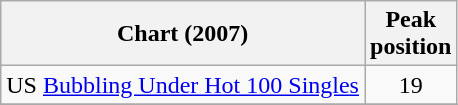<table class="wikitable sortable">
<tr>
<th>Chart (2007)</th>
<th>Peak<br>position</th>
</tr>
<tr>
<td>US <a href='#'>Bubbling Under Hot 100 Singles</a></td>
<td style="text-align:center;">19</td>
</tr>
<tr>
</tr>
<tr>
</tr>
<tr>
</tr>
<tr>
</tr>
</table>
